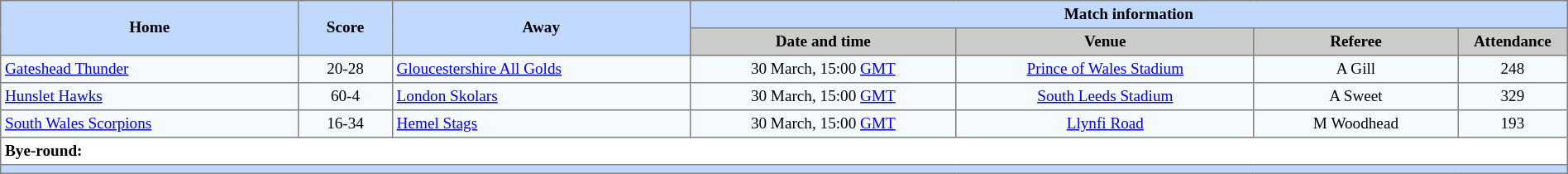<table border=1 style="border-collapse:collapse; font-size:80%; text-align:center;" cellpadding=3 cellspacing=0 width=100%>
<tr bgcolor=#C1D8FF>
<th rowspan=2 width=19%>Home</th>
<th rowspan=2 width=6%>Score</th>
<th rowspan=2 width=19%>Away</th>
<th colspan=6>Match information</th>
</tr>
<tr bgcolor=#CCCCCC>
<th width=17%>Date and time</th>
<th width=19%>Venue</th>
<th width=13%>Referee</th>
<th width=7%>Attendance</th>
</tr>
<tr bgcolor=#F5FAFF>
<td align=left> <a href='#'>Gateshead Thunder</a></td>
<td>20-28</td>
<td align=left> <a href='#'>Gloucestershire All Golds</a></td>
<td>30 March, 15:00 <a href='#'>GMT</a></td>
<td><a href='#'>Prince of Wales Stadium</a></td>
<td>A Gill</td>
<td>248</td>
</tr>
<tr bgcolor=#F5FAFF>
<td align=left> <a href='#'>Hunslet Hawks</a></td>
<td>60-4</td>
<td align=left> <a href='#'>London Skolars</a></td>
<td>30 March, 15:00 <a href='#'>GMT</a></td>
<td><a href='#'>South Leeds Stadium</a></td>
<td>A Sweet</td>
<td>329</td>
</tr>
<tr bgcolor=#F5FAFF>
<td align=left> <a href='#'>South Wales Scorpions</a></td>
<td>16-34</td>
<td align=left> <a href='#'>Hemel Stags</a></td>
<td>30 March, 15:00 <a href='#'>GMT</a></td>
<td><a href='#'>Llynfi Road</a></td>
<td>M Woodhead</td>
<td>193</td>
</tr>
<tr>
<td colspan="7" align="left"><strong>Bye-round:</strong></td>
</tr>
<tr bgcolor=#C1D8FF>
<th colspan=12></th>
</tr>
</table>
